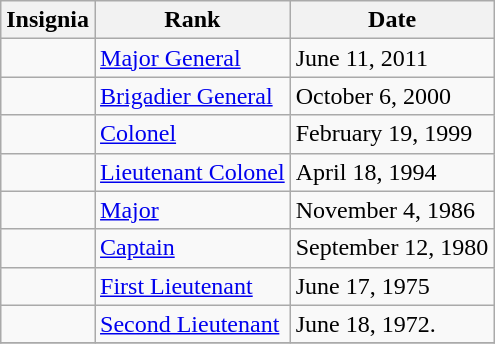<table class="wikitable">
<tr>
<th>Insignia</th>
<th>Rank</th>
<th>Date</th>
</tr>
<tr>
<td></td>
<td><a href='#'>Major General</a></td>
<td>June 11, 2011</td>
</tr>
<tr>
<td></td>
<td><a href='#'>Brigadier General</a></td>
<td>October 6, 2000</td>
</tr>
<tr>
<td></td>
<td><a href='#'>Colonel</a></td>
<td>February 19, 1999</td>
</tr>
<tr>
<td></td>
<td><a href='#'>Lieutenant Colonel</a></td>
<td>April 18, 1994</td>
</tr>
<tr>
<td></td>
<td><a href='#'>Major</a></td>
<td>November 4, 1986</td>
</tr>
<tr>
<td></td>
<td><a href='#'>Captain</a></td>
<td>September 12, 1980</td>
</tr>
<tr>
<td></td>
<td><a href='#'>First Lieutenant</a></td>
<td>June 17, 1975</td>
</tr>
<tr>
<td></td>
<td><a href='#'>Second Lieutenant</a></td>
<td>June 18, 1972.</td>
</tr>
<tr>
</tr>
</table>
